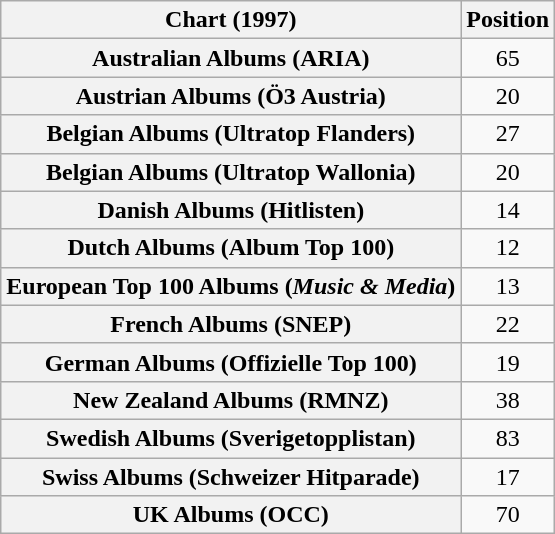<table class="wikitable plainrowheaders sortable" style="text-align:center;">
<tr>
<th scope="column">Chart (1997)</th>
<th scope="column">Position</th>
</tr>
<tr>
<th scope="row">Australian Albums (ARIA)</th>
<td>65</td>
</tr>
<tr>
<th scope="row">Austrian Albums (Ö3 Austria)</th>
<td>20</td>
</tr>
<tr>
<th scope="row">Belgian Albums (Ultratop Flanders)</th>
<td>27</td>
</tr>
<tr>
<th scope="row">Belgian Albums (Ultratop Wallonia)</th>
<td>20</td>
</tr>
<tr>
<th scope="row">Danish Albums (Hitlisten)</th>
<td>14</td>
</tr>
<tr>
<th scope="row">Dutch Albums (Album Top 100)</th>
<td>12</td>
</tr>
<tr>
<th scope="row">European Top 100 Albums (<em>Music & Media</em>)</th>
<td>13</td>
</tr>
<tr>
<th scope="row">French Albums (SNEP)</th>
<td>22</td>
</tr>
<tr>
<th scope="row">German Albums (Offizielle Top 100)</th>
<td>19</td>
</tr>
<tr>
<th scope="row">New Zealand Albums (RMNZ)</th>
<td>38</td>
</tr>
<tr>
<th scope="row">Swedish Albums (Sverigetopplistan)</th>
<td>83</td>
</tr>
<tr>
<th scope="row">Swiss Albums (Schweizer Hitparade)</th>
<td>17</td>
</tr>
<tr>
<th scope="row">UK Albums (OCC)</th>
<td>70</td>
</tr>
</table>
